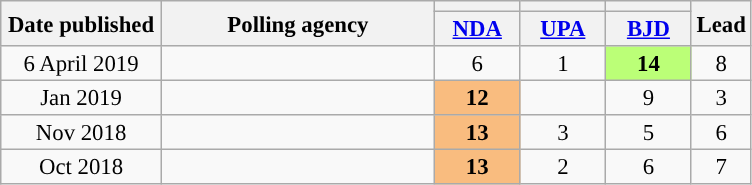<table class="wikitable sortable" style="text-align:center;font-size:95%;line-height:16px">
<tr>
<th rowspan="2" width="100px">Date published</th>
<th rowspan="2" width="175px">Polling agency</th>
<th style="background:"></th>
<th style="background:"></th>
<th style="background:"></th>
<th rowspan="2">Lead</th>
</tr>
<tr>
<th width="50px" class="unsortable"><a href='#'>NDA</a></th>
<th width="50px" class="unsortable"><a href='#'>UPA</a></th>
<th width="50px" class="unsortable"><a href='#'>BJD</a></th>
</tr>
<tr>
<td>6 April 2019</td>
<td></td>
<td>6</td>
<td>1</td>
<td style="background:#BBFF77"><strong>14</strong></td>
<td style="background:"><span>8</span></td>
</tr>
<tr>
<td>Jan 2019</td>
<td> </td>
<td style="background:#F9BC7F"><strong>12</strong></td>
<td></td>
<td>9</td>
<td style="background:"><span>3</span></td>
</tr>
<tr>
<td>Nov 2018</td>
<td></td>
<td style="background:#F9BC7F"><strong>13</strong></td>
<td>3</td>
<td>5</td>
<td style="background:"><span>6</span></td>
</tr>
<tr>
<td>Oct 2018</td>
<td></td>
<td style="background:#F9BC7F"><strong>13</strong></td>
<td>2</td>
<td>6</td>
<td style="background:"><span>7</span></td>
</tr>
</table>
